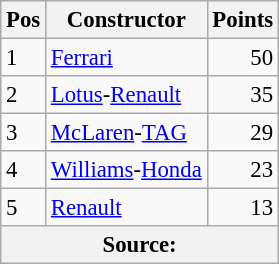<table class="wikitable" style="font-size: 95%;">
<tr>
<th>Pos</th>
<th>Constructor</th>
<th>Points</th>
</tr>
<tr>
<td>1</td>
<td> <a href='#'>Ferrari</a></td>
<td style="text-align: right">50</td>
</tr>
<tr>
<td>2</td>
<td> <a href='#'>Lotus</a>-<a href='#'>Renault</a></td>
<td style="text-align: right">35</td>
</tr>
<tr>
<td>3</td>
<td> <a href='#'>McLaren</a>-<a href='#'>TAG</a></td>
<td style="text-align: right">29</td>
</tr>
<tr>
<td>4</td>
<td> <a href='#'>Williams</a>-<a href='#'>Honda</a></td>
<td style="text-align: right">23</td>
</tr>
<tr>
<td>5</td>
<td> <a href='#'>Renault</a></td>
<td style="text-align: right">13</td>
</tr>
<tr>
<th colspan=4>Source:</th>
</tr>
</table>
